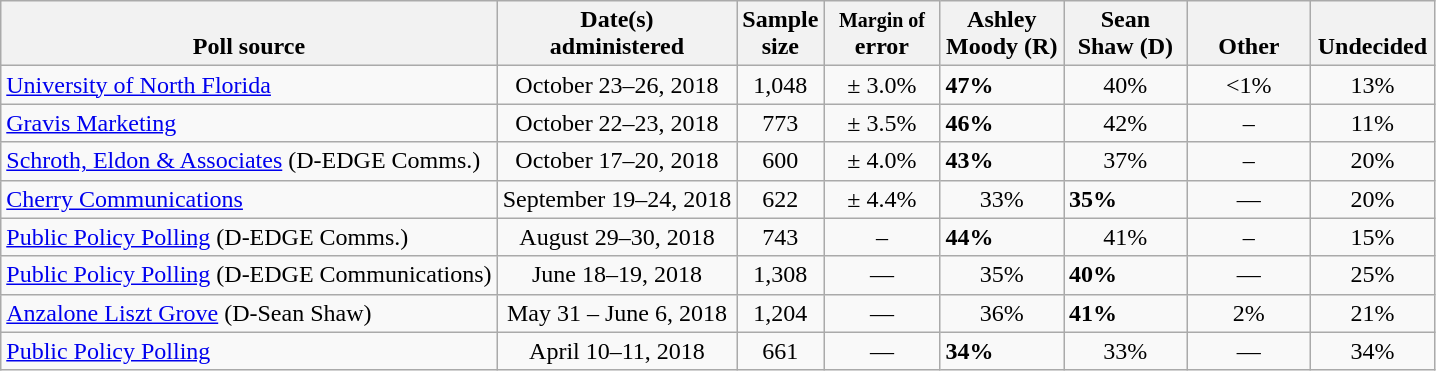<table class=wikitable>
<tr valign= bottom>
<th>Poll source</th>
<th>Date(s)<br>administered</th>
<th class=small>Sample<br>size</th>
<th style="width:70px;"><small>Margin of</small><br>error</th>
<th style="width:75px;">Ashley<br>Moody (R)</th>
<th style="width:75px;">Sean<br>Shaw (D)</th>
<th style="width:75px;">Other</th>
<th style="width:75px;">Undecided</th>
</tr>
<tr>
<td><a href='#'>University of North Florida</a></td>
<td align=center>October 23–26, 2018</td>
<td align=center>1,048</td>
<td align=center>± 3.0%</td>
<td><strong>47%</strong></td>
<td align=center>40%</td>
<td align=center><1%</td>
<td align=center>13%</td>
</tr>
<tr>
<td><a href='#'>Gravis Marketing</a></td>
<td align=center>October 22–23, 2018</td>
<td align=center>773</td>
<td align=center>± 3.5%</td>
<td><strong>46%</strong></td>
<td align=center>42%</td>
<td align=center>–</td>
<td align=center>11%</td>
</tr>
<tr>
<td><a href='#'>Schroth, Eldon & Associates</a> (D-EDGE Comms.)</td>
<td align=center>October 17–20, 2018</td>
<td align=center>600</td>
<td align=center>± 4.0%</td>
<td><strong>43%</strong></td>
<td align=center>37%</td>
<td align=center>–</td>
<td align=center>20%</td>
</tr>
<tr>
<td><a href='#'>Cherry Communications</a></td>
<td align=center>September 19–24, 2018</td>
<td align=center>622</td>
<td align=center>± 4.4%</td>
<td align=center>33%</td>
<td><strong>35%</strong></td>
<td align=center>—</td>
<td align=center>20%</td>
</tr>
<tr>
<td><a href='#'>Public Policy Polling</a> (D-EDGE Comms.)</td>
<td align=center>August 29–30, 2018</td>
<td align=center>743</td>
<td align=center>–</td>
<td><strong>44%</strong></td>
<td align=center>41%</td>
<td align=center>–</td>
<td align=center>15%</td>
</tr>
<tr>
<td><a href='#'>Public Policy Polling</a> (D-EDGE Communications)</td>
<td align=center>June 18–19, 2018</td>
<td align=center>1,308</td>
<td align=center>—</td>
<td align=center>35%</td>
<td><strong>40%</strong></td>
<td align=center>—</td>
<td align=center>25%</td>
</tr>
<tr>
<td><a href='#'>Anzalone Liszt Grove</a> (D-Sean Shaw)</td>
<td align=center>May 31 – June 6, 2018</td>
<td align=center>1,204</td>
<td align=center>—</td>
<td align=center>36%</td>
<td><strong>41%</strong></td>
<td align=center>2%</td>
<td align=center>21%</td>
</tr>
<tr>
<td><a href='#'>Public Policy Polling</a></td>
<td align=center>April 10–11, 2018</td>
<td align=center>661</td>
<td align=center>—</td>
<td><strong>34%</strong></td>
<td align=center>33%</td>
<td align=center>—</td>
<td align=center>34%</td>
</tr>
</table>
